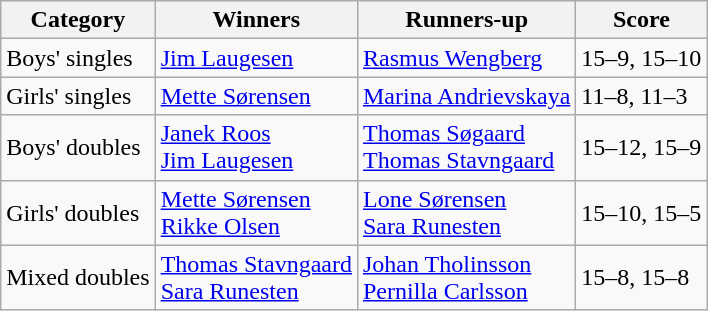<table class="wikitable">
<tr>
<th>Category</th>
<th>Winners</th>
<th>Runners-up</th>
<th>Score</th>
</tr>
<tr>
<td>Boys' singles</td>
<td> <a href='#'>Jim Laugesen</a></td>
<td> <a href='#'>Rasmus Wengberg</a></td>
<td>15–9, 15–10</td>
</tr>
<tr>
<td>Girls' singles</td>
<td> <a href='#'>Mette Sørensen</a></td>
<td> <a href='#'>Marina Andrievskaya</a></td>
<td>11–8, 11–3</td>
</tr>
<tr>
<td>Boys' doubles</td>
<td> <a href='#'>Janek Roos</a><br> <a href='#'>Jim Laugesen</a></td>
<td> <a href='#'>Thomas Søgaard</a><br> <a href='#'>Thomas Stavngaard</a></td>
<td>15–12, 15–9</td>
</tr>
<tr>
<td>Girls' doubles</td>
<td> <a href='#'>Mette Sørensen</a><br> <a href='#'>Rikke Olsen</a></td>
<td> <a href='#'>Lone Sørensen</a><br> <a href='#'>Sara Runesten</a></td>
<td>15–10, 15–5</td>
</tr>
<tr>
<td>Mixed doubles</td>
<td> <a href='#'>Thomas Stavngaard</a><br> <a href='#'>Sara Runesten</a></td>
<td> <a href='#'>Johan Tholinsson</a><br> <a href='#'>Pernilla Carlsson</a></td>
<td>15–8, 15–8</td>
</tr>
</table>
